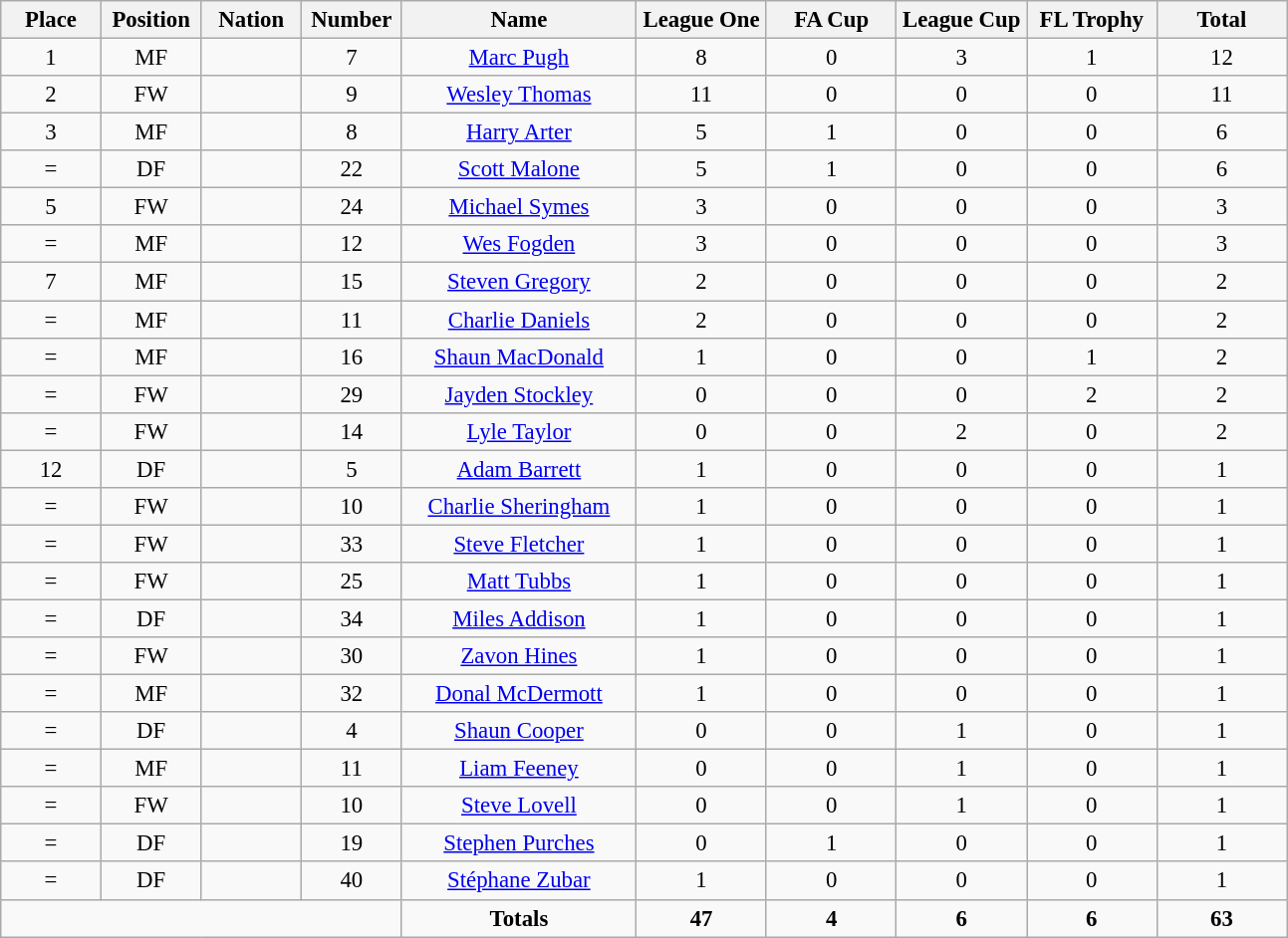<table class="wikitable" style="font-size: 95%; text-align: center;">
<tr>
<th width=60>Place</th>
<th width=60>Position</th>
<th width=60>Nation</th>
<th width=60>Number</th>
<th width=150>Name</th>
<th width=80>League One</th>
<th width=80>FA Cup</th>
<th width=80>League Cup</th>
<th width=80>FL Trophy</th>
<th width=80><strong>Total</strong></th>
</tr>
<tr>
<td>1</td>
<td>MF</td>
<td></td>
<td>7</td>
<td><a href='#'>Marc Pugh</a></td>
<td>8</td>
<td>0</td>
<td>3</td>
<td>1</td>
<td>12</td>
</tr>
<tr>
<td>2</td>
<td>FW</td>
<td></td>
<td>9</td>
<td><a href='#'>Wesley Thomas</a></td>
<td>11</td>
<td>0</td>
<td>0</td>
<td>0</td>
<td>11</td>
</tr>
<tr>
<td>3</td>
<td>MF</td>
<td></td>
<td>8</td>
<td><a href='#'>Harry Arter</a></td>
<td>5</td>
<td>1</td>
<td>0</td>
<td>0</td>
<td>6</td>
</tr>
<tr>
<td>=</td>
<td>DF</td>
<td></td>
<td>22</td>
<td><a href='#'>Scott Malone</a></td>
<td>5</td>
<td>1</td>
<td>0</td>
<td>0</td>
<td>6</td>
</tr>
<tr>
<td>5</td>
<td>FW</td>
<td></td>
<td>24</td>
<td><a href='#'>Michael Symes</a></td>
<td>3</td>
<td>0</td>
<td>0</td>
<td>0</td>
<td>3</td>
</tr>
<tr>
<td>=</td>
<td>MF</td>
<td></td>
<td>12</td>
<td><a href='#'>Wes Fogden</a></td>
<td>3</td>
<td>0</td>
<td>0</td>
<td>0</td>
<td>3</td>
</tr>
<tr>
<td>7</td>
<td>MF</td>
<td></td>
<td>15</td>
<td><a href='#'>Steven Gregory</a></td>
<td>2</td>
<td>0</td>
<td>0</td>
<td>0</td>
<td>2</td>
</tr>
<tr>
<td>=</td>
<td>MF</td>
<td></td>
<td>11</td>
<td><a href='#'>Charlie Daniels</a></td>
<td>2</td>
<td>0</td>
<td>0</td>
<td>0</td>
<td>2</td>
</tr>
<tr>
<td>=</td>
<td>MF</td>
<td></td>
<td>16</td>
<td><a href='#'>Shaun MacDonald</a></td>
<td>1</td>
<td>0</td>
<td>0</td>
<td>1</td>
<td>2</td>
</tr>
<tr>
<td>=</td>
<td>FW</td>
<td></td>
<td>29</td>
<td><a href='#'>Jayden Stockley</a></td>
<td>0</td>
<td>0</td>
<td>0</td>
<td>2</td>
<td>2</td>
</tr>
<tr>
<td>=</td>
<td>FW</td>
<td></td>
<td>14</td>
<td><a href='#'>Lyle Taylor</a></td>
<td>0</td>
<td>0</td>
<td>2</td>
<td>0</td>
<td>2</td>
</tr>
<tr>
<td>12</td>
<td>DF</td>
<td></td>
<td>5</td>
<td><a href='#'>Adam Barrett</a></td>
<td>1</td>
<td>0</td>
<td>0</td>
<td>0</td>
<td>1</td>
</tr>
<tr>
<td>=</td>
<td>FW</td>
<td></td>
<td>10</td>
<td><a href='#'>Charlie Sheringham</a></td>
<td>1</td>
<td>0</td>
<td>0</td>
<td>0</td>
<td>1</td>
</tr>
<tr>
<td>=</td>
<td>FW</td>
<td></td>
<td>33</td>
<td><a href='#'>Steve Fletcher</a></td>
<td>1</td>
<td>0</td>
<td>0</td>
<td>0</td>
<td>1</td>
</tr>
<tr>
<td>=</td>
<td>FW</td>
<td></td>
<td>25</td>
<td><a href='#'>Matt Tubbs</a></td>
<td>1</td>
<td>0</td>
<td>0</td>
<td>0</td>
<td>1</td>
</tr>
<tr>
<td>=</td>
<td>DF</td>
<td></td>
<td>34</td>
<td><a href='#'>Miles Addison</a></td>
<td>1</td>
<td>0</td>
<td>0</td>
<td>0</td>
<td>1</td>
</tr>
<tr>
<td>=</td>
<td>FW</td>
<td></td>
<td>30</td>
<td><a href='#'>Zavon Hines</a></td>
<td>1</td>
<td>0</td>
<td>0</td>
<td>0</td>
<td>1</td>
</tr>
<tr>
<td>=</td>
<td>MF</td>
<td></td>
<td>32</td>
<td><a href='#'>Donal McDermott</a></td>
<td>1</td>
<td>0</td>
<td>0</td>
<td>0</td>
<td>1</td>
</tr>
<tr>
<td>=</td>
<td>DF</td>
<td></td>
<td>4</td>
<td><a href='#'>Shaun Cooper</a></td>
<td>0</td>
<td>0</td>
<td>1</td>
<td>0</td>
<td>1</td>
</tr>
<tr>
<td>=</td>
<td>MF</td>
<td></td>
<td>11</td>
<td><a href='#'>Liam Feeney</a></td>
<td>0</td>
<td>0</td>
<td>1</td>
<td>0</td>
<td>1</td>
</tr>
<tr>
<td>=</td>
<td>FW</td>
<td></td>
<td>10</td>
<td><a href='#'>Steve Lovell</a></td>
<td>0</td>
<td>0</td>
<td>1</td>
<td>0</td>
<td>1</td>
</tr>
<tr>
<td>=</td>
<td>DF</td>
<td></td>
<td>19</td>
<td><a href='#'>Stephen Purches</a></td>
<td>0</td>
<td>1</td>
<td>0</td>
<td>0</td>
<td>1</td>
</tr>
<tr>
<td>=</td>
<td>DF</td>
<td></td>
<td>40</td>
<td><a href='#'>Stéphane Zubar</a></td>
<td>1</td>
<td>0</td>
<td>0</td>
<td>0</td>
<td>1</td>
</tr>
<tr>
<td colspan="4"></td>
<td><strong>Totals</strong></td>
<td><strong>47</strong></td>
<td><strong>4</strong></td>
<td><strong>6</strong></td>
<td><strong>6</strong></td>
<td><strong>63</strong></td>
</tr>
</table>
